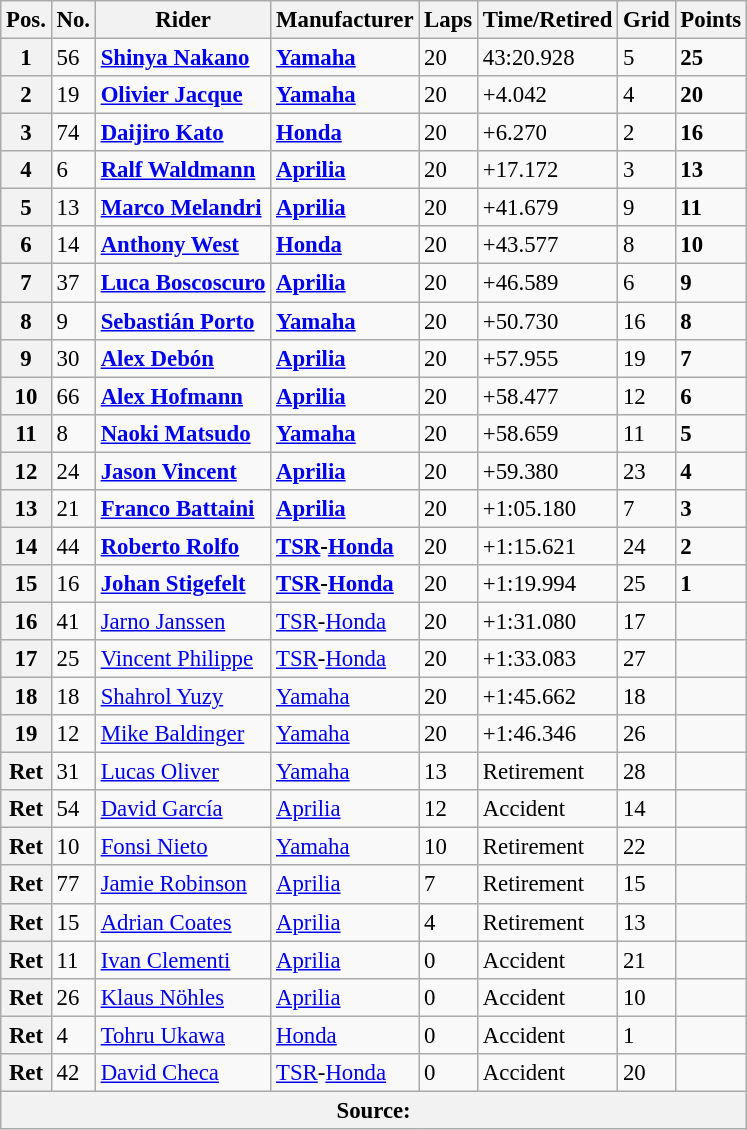<table class="wikitable" style="font-size: 95%;">
<tr>
<th>Pos.</th>
<th>No.</th>
<th>Rider</th>
<th>Manufacturer</th>
<th>Laps</th>
<th>Time/Retired</th>
<th>Grid</th>
<th>Points</th>
</tr>
<tr>
<th>1</th>
<td>56</td>
<td> <strong><a href='#'>Shinya Nakano</a></strong></td>
<td><strong><a href='#'>Yamaha</a></strong></td>
<td>20</td>
<td>43:20.928</td>
<td>5</td>
<td><strong>25</strong></td>
</tr>
<tr>
<th>2</th>
<td>19</td>
<td> <strong><a href='#'>Olivier Jacque</a></strong></td>
<td><strong><a href='#'>Yamaha</a></strong></td>
<td>20</td>
<td>+4.042</td>
<td>4</td>
<td><strong>20</strong></td>
</tr>
<tr>
<th>3</th>
<td>74</td>
<td> <strong><a href='#'>Daijiro Kato</a></strong></td>
<td><strong><a href='#'>Honda</a></strong></td>
<td>20</td>
<td>+6.270</td>
<td>2</td>
<td><strong>16</strong></td>
</tr>
<tr>
<th>4</th>
<td>6</td>
<td> <strong><a href='#'>Ralf Waldmann</a></strong></td>
<td><strong><a href='#'>Aprilia</a></strong></td>
<td>20</td>
<td>+17.172</td>
<td>3</td>
<td><strong>13</strong></td>
</tr>
<tr>
<th>5</th>
<td>13</td>
<td> <strong><a href='#'>Marco Melandri</a></strong></td>
<td><strong><a href='#'>Aprilia</a></strong></td>
<td>20</td>
<td>+41.679</td>
<td>9</td>
<td><strong>11</strong></td>
</tr>
<tr>
<th>6</th>
<td>14</td>
<td> <strong><a href='#'>Anthony West</a></strong></td>
<td><strong><a href='#'>Honda</a></strong></td>
<td>20</td>
<td>+43.577</td>
<td>8</td>
<td><strong>10</strong></td>
</tr>
<tr>
<th>7</th>
<td>37</td>
<td> <strong><a href='#'>Luca Boscoscuro</a></strong></td>
<td><strong><a href='#'>Aprilia</a></strong></td>
<td>20</td>
<td>+46.589</td>
<td>6</td>
<td><strong>9</strong></td>
</tr>
<tr>
<th>8</th>
<td>9</td>
<td> <strong><a href='#'>Sebastián Porto</a></strong></td>
<td><strong><a href='#'>Yamaha</a></strong></td>
<td>20</td>
<td>+50.730</td>
<td>16</td>
<td><strong>8</strong></td>
</tr>
<tr>
<th>9</th>
<td>30</td>
<td> <strong><a href='#'>Alex Debón</a></strong></td>
<td><strong><a href='#'>Aprilia</a></strong></td>
<td>20</td>
<td>+57.955</td>
<td>19</td>
<td><strong>7</strong></td>
</tr>
<tr>
<th>10</th>
<td>66</td>
<td> <strong><a href='#'>Alex Hofmann</a></strong></td>
<td><strong><a href='#'>Aprilia</a></strong></td>
<td>20</td>
<td>+58.477</td>
<td>12</td>
<td><strong>6</strong></td>
</tr>
<tr>
<th>11</th>
<td>8</td>
<td> <strong><a href='#'>Naoki Matsudo</a></strong></td>
<td><strong><a href='#'>Yamaha</a></strong></td>
<td>20</td>
<td>+58.659</td>
<td>11</td>
<td><strong>5</strong></td>
</tr>
<tr>
<th>12</th>
<td>24</td>
<td> <strong><a href='#'>Jason Vincent</a></strong></td>
<td><strong><a href='#'>Aprilia</a></strong></td>
<td>20</td>
<td>+59.380</td>
<td>23</td>
<td><strong>4</strong></td>
</tr>
<tr>
<th>13</th>
<td>21</td>
<td> <strong><a href='#'>Franco Battaini</a></strong></td>
<td><strong><a href='#'>Aprilia</a></strong></td>
<td>20</td>
<td>+1:05.180</td>
<td>7</td>
<td><strong>3</strong></td>
</tr>
<tr>
<th>14</th>
<td>44</td>
<td> <strong><a href='#'>Roberto Rolfo</a></strong></td>
<td><strong><a href='#'>TSR</a>-<a href='#'>Honda</a></strong></td>
<td>20</td>
<td>+1:15.621</td>
<td>24</td>
<td><strong>2</strong></td>
</tr>
<tr>
<th>15</th>
<td>16</td>
<td> <strong><a href='#'>Johan Stigefelt</a></strong></td>
<td><strong><a href='#'>TSR</a>-<a href='#'>Honda</a></strong></td>
<td>20</td>
<td>+1:19.994</td>
<td>25</td>
<td><strong>1</strong></td>
</tr>
<tr>
<th>16</th>
<td>41</td>
<td> <a href='#'>Jarno Janssen</a></td>
<td><a href='#'>TSR</a>-<a href='#'>Honda</a></td>
<td>20</td>
<td>+1:31.080</td>
<td>17</td>
<td></td>
</tr>
<tr>
<th>17</th>
<td>25</td>
<td> <a href='#'>Vincent Philippe</a></td>
<td><a href='#'>TSR</a>-<a href='#'>Honda</a></td>
<td>20</td>
<td>+1:33.083</td>
<td>27</td>
<td></td>
</tr>
<tr>
<th>18</th>
<td>18</td>
<td> <a href='#'>Shahrol Yuzy</a></td>
<td><a href='#'>Yamaha</a></td>
<td>20</td>
<td>+1:45.662</td>
<td>18</td>
<td></td>
</tr>
<tr>
<th>19</th>
<td>12</td>
<td> <a href='#'>Mike Baldinger</a></td>
<td><a href='#'>Yamaha</a></td>
<td>20</td>
<td>+1:46.346</td>
<td>26</td>
<td></td>
</tr>
<tr>
<th>Ret</th>
<td>31</td>
<td> <a href='#'>Lucas Oliver</a></td>
<td><a href='#'>Yamaha</a></td>
<td>13</td>
<td>Retirement</td>
<td>28</td>
<td></td>
</tr>
<tr>
<th>Ret</th>
<td>54</td>
<td> <a href='#'>David García</a></td>
<td><a href='#'>Aprilia</a></td>
<td>12</td>
<td>Accident</td>
<td>14</td>
<td></td>
</tr>
<tr>
<th>Ret</th>
<td>10</td>
<td> <a href='#'>Fonsi Nieto</a></td>
<td><a href='#'>Yamaha</a></td>
<td>10</td>
<td>Retirement</td>
<td>22</td>
<td></td>
</tr>
<tr>
<th>Ret</th>
<td>77</td>
<td> <a href='#'>Jamie Robinson</a></td>
<td><a href='#'>Aprilia</a></td>
<td>7</td>
<td>Retirement</td>
<td>15</td>
<td></td>
</tr>
<tr>
<th>Ret</th>
<td>15</td>
<td> <a href='#'>Adrian Coates</a></td>
<td><a href='#'>Aprilia</a></td>
<td>4</td>
<td>Retirement</td>
<td>13</td>
<td></td>
</tr>
<tr>
<th>Ret</th>
<td>11</td>
<td> <a href='#'>Ivan Clementi</a></td>
<td><a href='#'>Aprilia</a></td>
<td>0</td>
<td>Accident</td>
<td>21</td>
<td></td>
</tr>
<tr>
<th>Ret</th>
<td>26</td>
<td> <a href='#'>Klaus Nöhles</a></td>
<td><a href='#'>Aprilia</a></td>
<td>0</td>
<td>Accident</td>
<td>10</td>
<td></td>
</tr>
<tr>
<th>Ret</th>
<td>4</td>
<td> <a href='#'>Tohru Ukawa</a></td>
<td><a href='#'>Honda</a></td>
<td>0</td>
<td>Accident</td>
<td>1</td>
<td></td>
</tr>
<tr>
<th>Ret</th>
<td>42</td>
<td> <a href='#'>David Checa</a></td>
<td><a href='#'>TSR</a>-<a href='#'>Honda</a></td>
<td>0</td>
<td>Accident</td>
<td>20</td>
<td></td>
</tr>
<tr>
<th colspan=8>Source: </th>
</tr>
</table>
